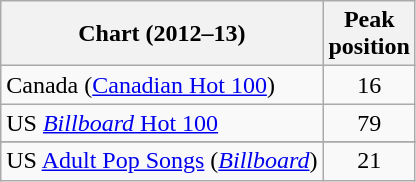<table class="wikitable sortable">
<tr>
<th scope="col">Chart (2012–13)</th>
<th scope="col">Peak<br>position</th>
</tr>
<tr>
<td>Canada (<a href='#'>Canadian Hot 100</a>)</td>
<td style="text-align:center;">16</td>
</tr>
<tr>
<td>US <a href='#'><em>Billboard</em> Hot 100</a></td>
<td style="text-align:center;">79</td>
</tr>
<tr>
</tr>
<tr>
<td>US <a href='#'>Adult Pop Songs</a> (<em><a href='#'>Billboard</a></em>)</td>
<td style="text-align:center;">21</td>
</tr>
</table>
